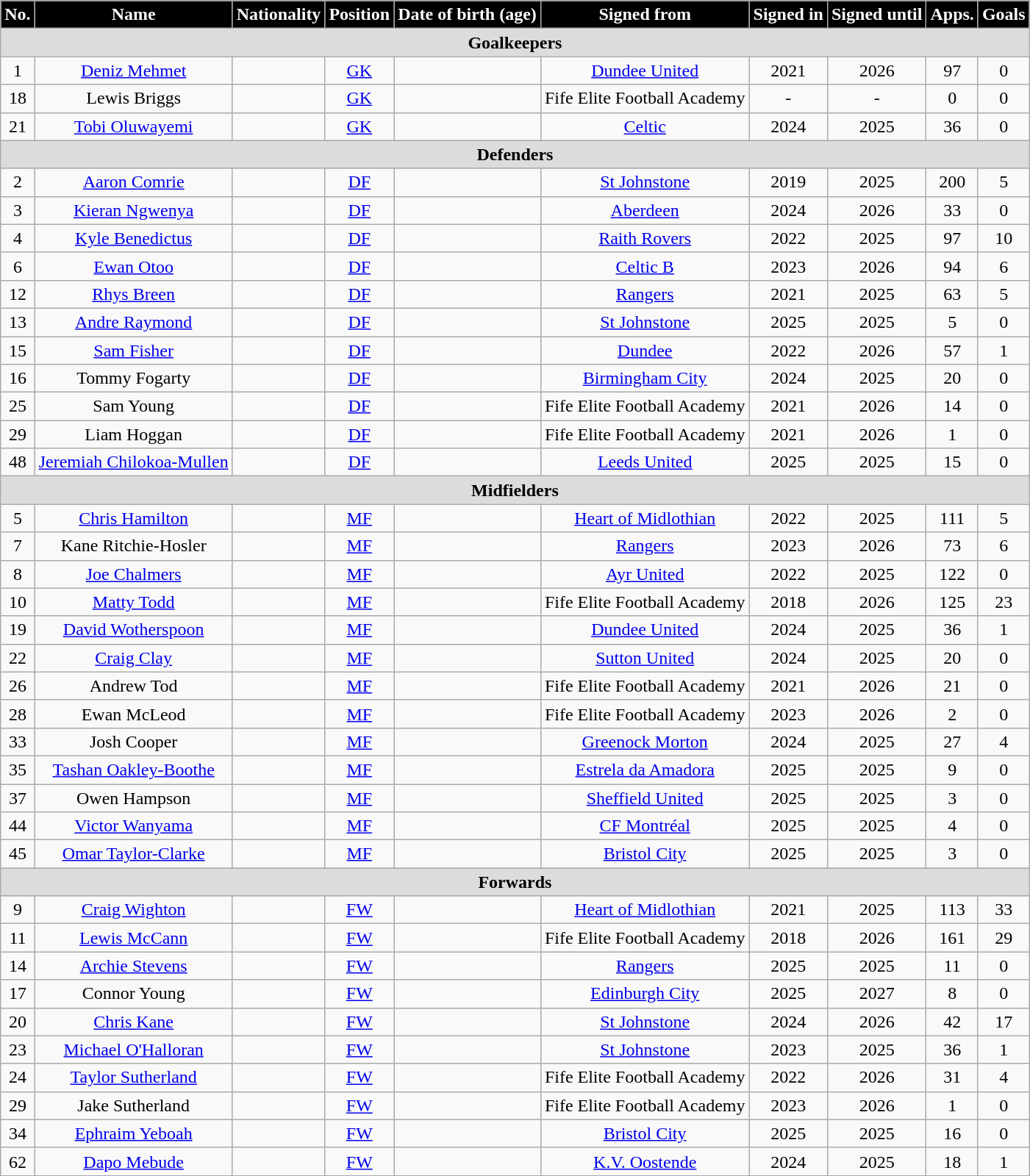<table class="wikitable"  style="text-align:center">
<tr>
<th style="background:#000000; color:white; text-align:center;">No.</th>
<th style="background:#000000; color:white; text-align:center;">Name</th>
<th style="background:#000000; color:white; text-align:center;">Nationality</th>
<th style="background:#000000; color:white; text-align:center;">Position</th>
<th style="background:#000000; color:white; text-align:center;">Date of birth (age)</th>
<th style="background:#000000; color:white; text-align:center;">Signed from</th>
<th style="background:#000000; color:white; text-align:center;">Signed in</th>
<th style="background:#000000; color:white; text-align:center;">Signed until</th>
<th style="background:#000000; color:white; text-align:center;">Apps.</th>
<th style="background:#000000; color:white; te13xt-align:center;">Goals</th>
</tr>
<tr>
<th colspan="10" style="background:#dcdcdc; text-align:center;">Goalkeepers</th>
</tr>
<tr>
<td>1</td>
<td><a href='#'>Deniz Mehmet</a></td>
<td></td>
<td><a href='#'>GK</a></td>
<td></td>
<td><a href='#'>Dundee United</a></td>
<td>2021</td>
<td>2026</td>
<td>97</td>
<td>0</td>
</tr>
<tr>
<td>18</td>
<td>Lewis Briggs</td>
<td></td>
<td><a href='#'>GK</a></td>
<td></td>
<td>Fife Elite Football Academy</td>
<td>-</td>
<td>-</td>
<td>0</td>
<td>0</td>
</tr>
<tr>
<td>21</td>
<td><a href='#'>Tobi Oluwayemi</a></td>
<td></td>
<td><a href='#'>GK</a></td>
<td></td>
<td><a href='#'>Celtic</a></td>
<td>2024</td>
<td>2025</td>
<td>36</td>
<td>0</td>
</tr>
<tr>
<th colspan="10" style="background:#dcdcdc; text-align:center;">Defenders</th>
</tr>
<tr>
<td>2</td>
<td><a href='#'>Aaron Comrie</a></td>
<td></td>
<td><a href='#'>DF</a></td>
<td></td>
<td><a href='#'>St Johnstone</a></td>
<td>2019</td>
<td>2025</td>
<td>200</td>
<td>5</td>
</tr>
<tr>
<td>3</td>
<td><a href='#'>Kieran Ngwenya</a></td>
<td></td>
<td><a href='#'>DF</a></td>
<td></td>
<td><a href='#'>Aberdeen</a></td>
<td>2024</td>
<td>2026</td>
<td>33</td>
<td>0</td>
</tr>
<tr>
<td>4</td>
<td><a href='#'>Kyle Benedictus</a></td>
<td></td>
<td><a href='#'>DF</a></td>
<td></td>
<td><a href='#'>Raith Rovers</a></td>
<td>2022</td>
<td>2025</td>
<td>97</td>
<td>10</td>
</tr>
<tr>
<td>6</td>
<td><a href='#'>Ewan Otoo</a></td>
<td></td>
<td><a href='#'>DF</a></td>
<td></td>
<td><a href='#'>Celtic B</a></td>
<td>2023</td>
<td>2026</td>
<td>94</td>
<td>6</td>
</tr>
<tr>
<td>12</td>
<td><a href='#'>Rhys Breen</a></td>
<td></td>
<td><a href='#'>DF</a></td>
<td></td>
<td><a href='#'>Rangers</a></td>
<td>2021</td>
<td>2025</td>
<td>63</td>
<td>5</td>
</tr>
<tr>
<td>13</td>
<td><a href='#'>Andre Raymond</a></td>
<td></td>
<td><a href='#'>DF</a></td>
<td></td>
<td><a href='#'>St Johnstone</a></td>
<td>2025</td>
<td>2025</td>
<td>5</td>
<td>0</td>
</tr>
<tr>
<td>15</td>
<td><a href='#'>Sam Fisher</a></td>
<td></td>
<td><a href='#'>DF</a></td>
<td></td>
<td><a href='#'>Dundee</a></td>
<td>2022</td>
<td>2026</td>
<td>57</td>
<td>1</td>
</tr>
<tr>
<td>16</td>
<td>Tommy Fogarty</td>
<td></td>
<td><a href='#'>DF</a></td>
<td></td>
<td><a href='#'>Birmingham City</a></td>
<td>2024</td>
<td>2025</td>
<td>20</td>
<td>0</td>
</tr>
<tr>
<td>25</td>
<td>Sam Young</td>
<td></td>
<td><a href='#'>DF</a></td>
<td></td>
<td>Fife Elite Football Academy</td>
<td>2021</td>
<td>2026</td>
<td>14</td>
<td>0</td>
</tr>
<tr>
<td>29</td>
<td>Liam Hoggan</td>
<td></td>
<td><a href='#'>DF</a></td>
<td></td>
<td>Fife Elite Football Academy</td>
<td>2021</td>
<td>2026</td>
<td>1</td>
<td>0</td>
</tr>
<tr>
<td>48</td>
<td><a href='#'>Jeremiah Chilokoa-Mullen</a></td>
<td></td>
<td><a href='#'>DF</a></td>
<td></td>
<td><a href='#'>Leeds United</a></td>
<td>2025</td>
<td>2025</td>
<td>15</td>
<td>0</td>
</tr>
<tr>
<th colspan="10" style="background:#dcdcdc; text-align:center;">Midfielders</th>
</tr>
<tr>
<td>5</td>
<td><a href='#'>Chris Hamilton</a></td>
<td></td>
<td><a href='#'>MF</a></td>
<td></td>
<td><a href='#'>Heart of Midlothian</a></td>
<td>2022</td>
<td>2025</td>
<td>111</td>
<td>5</td>
</tr>
<tr>
<td>7</td>
<td>Kane Ritchie-Hosler</td>
<td></td>
<td><a href='#'>MF</a></td>
<td></td>
<td><a href='#'>Rangers</a></td>
<td>2023</td>
<td>2026</td>
<td>73</td>
<td>6</td>
</tr>
<tr>
<td>8</td>
<td><a href='#'>Joe Chalmers</a></td>
<td></td>
<td><a href='#'>MF</a></td>
<td></td>
<td><a href='#'>Ayr United</a></td>
<td>2022</td>
<td>2025</td>
<td>122</td>
<td>0</td>
</tr>
<tr>
<td>10</td>
<td><a href='#'>Matty Todd</a></td>
<td></td>
<td><a href='#'>MF</a></td>
<td></td>
<td>Fife Elite Football Academy</td>
<td>2018</td>
<td>2026</td>
<td>125</td>
<td>23</td>
</tr>
<tr>
<td>19</td>
<td><a href='#'>David Wotherspoon</a></td>
<td></td>
<td><a href='#'>MF</a></td>
<td></td>
<td><a href='#'>Dundee United</a></td>
<td>2024</td>
<td>2025</td>
<td>36</td>
<td>1</td>
</tr>
<tr>
<td>22</td>
<td><a href='#'>Craig Clay</a></td>
<td></td>
<td><a href='#'>MF</a></td>
<td></td>
<td><a href='#'>Sutton United</a></td>
<td>2024</td>
<td>2025</td>
<td>20</td>
<td>0</td>
</tr>
<tr>
<td>26</td>
<td>Andrew Tod</td>
<td></td>
<td><a href='#'>MF</a></td>
<td></td>
<td>Fife Elite Football Academy</td>
<td>2021</td>
<td>2026</td>
<td>21</td>
<td>0</td>
</tr>
<tr>
<td>28</td>
<td>Ewan McLeod</td>
<td></td>
<td><a href='#'>MF</a></td>
<td></td>
<td>Fife Elite Football Academy</td>
<td>2023</td>
<td>2026</td>
<td>2</td>
<td>0</td>
</tr>
<tr>
<td>33</td>
<td>Josh Cooper</td>
<td></td>
<td><a href='#'>MF</a></td>
<td></td>
<td><a href='#'>Greenock Morton</a></td>
<td>2024</td>
<td>2025</td>
<td>27</td>
<td>4</td>
</tr>
<tr>
<td>35</td>
<td><a href='#'>Tashan Oakley-Boothe</a></td>
<td></td>
<td><a href='#'>MF</a></td>
<td></td>
<td><a href='#'>Estrela da Amadora</a></td>
<td>2025</td>
<td>2025</td>
<td>9</td>
<td>0</td>
</tr>
<tr>
<td>37</td>
<td>Owen Hampson</td>
<td></td>
<td><a href='#'>MF</a></td>
<td></td>
<td><a href='#'>Sheffield United</a></td>
<td>2025</td>
<td>2025</td>
<td>3</td>
<td>0</td>
</tr>
<tr>
<td>44</td>
<td><a href='#'>Victor Wanyama</a></td>
<td></td>
<td><a href='#'>MF</a></td>
<td></td>
<td><a href='#'>CF Montréal</a></td>
<td>2025</td>
<td>2025</td>
<td>4</td>
<td>0</td>
</tr>
<tr>
<td>45</td>
<td><a href='#'>Omar Taylor-Clarke</a></td>
<td></td>
<td><a href='#'>MF</a></td>
<td></td>
<td><a href='#'>Bristol City</a></td>
<td>2025</td>
<td>2025</td>
<td>3</td>
<td>0</td>
</tr>
<tr>
<th colspan="10" style="background:#dcdcdc; text-align:center;"><strong>Forwards</strong></th>
</tr>
<tr>
<td>9</td>
<td><a href='#'>Craig Wighton</a></td>
<td></td>
<td><a href='#'>FW</a></td>
<td></td>
<td><a href='#'>Heart of Midlothian</a></td>
<td>2021</td>
<td>2025</td>
<td>113</td>
<td>33</td>
</tr>
<tr>
<td>11</td>
<td><a href='#'>Lewis McCann</a></td>
<td></td>
<td><a href='#'>FW</a></td>
<td></td>
<td>Fife Elite Football Academy</td>
<td>2018</td>
<td>2026</td>
<td>161</td>
<td>29</td>
</tr>
<tr>
<td>14</td>
<td><a href='#'>Archie Stevens</a></td>
<td></td>
<td><a href='#'>FW</a></td>
<td></td>
<td><a href='#'>Rangers</a></td>
<td>2025</td>
<td>2025</td>
<td>11</td>
<td>0</td>
</tr>
<tr>
<td>17</td>
<td>Connor Young</td>
<td></td>
<td><a href='#'>FW</a></td>
<td></td>
<td><a href='#'>Edinburgh City</a></td>
<td>2025</td>
<td>2027</td>
<td>8</td>
<td>0</td>
</tr>
<tr>
<td>20</td>
<td><a href='#'>Chris Kane</a></td>
<td></td>
<td><a href='#'>FW</a></td>
<td></td>
<td><a href='#'>St Johnstone</a></td>
<td>2024</td>
<td>2026</td>
<td>42</td>
<td>17</td>
</tr>
<tr>
<td>23</td>
<td><a href='#'>Michael O'Halloran</a></td>
<td></td>
<td><a href='#'>FW</a></td>
<td></td>
<td><a href='#'>St Johnstone</a></td>
<td>2023</td>
<td>2025</td>
<td>36</td>
<td>1</td>
</tr>
<tr>
<td>24</td>
<td><a href='#'>Taylor Sutherland</a></td>
<td></td>
<td><a href='#'>FW</a></td>
<td></td>
<td>Fife Elite Football Academy</td>
<td>2022</td>
<td>2026</td>
<td>31</td>
<td>4</td>
</tr>
<tr>
<td>29</td>
<td>Jake Sutherland</td>
<td></td>
<td><a href='#'>FW</a></td>
<td></td>
<td>Fife Elite Football Academy</td>
<td>2023</td>
<td>2026</td>
<td>1</td>
<td>0</td>
</tr>
<tr>
<td>34</td>
<td><a href='#'>Ephraim Yeboah</a></td>
<td></td>
<td><a href='#'>FW</a></td>
<td></td>
<td><a href='#'>Bristol City</a></td>
<td>2025</td>
<td>2025</td>
<td>16</td>
<td>0</td>
</tr>
<tr>
<td>62</td>
<td><a href='#'>Dapo Mebude</a></td>
<td></td>
<td><a href='#'>FW</a></td>
<td></td>
<td><a href='#'>K.V. Oostende</a></td>
<td>2024</td>
<td>2025</td>
<td>18</td>
<td>1</td>
</tr>
<tr>
</tr>
</table>
